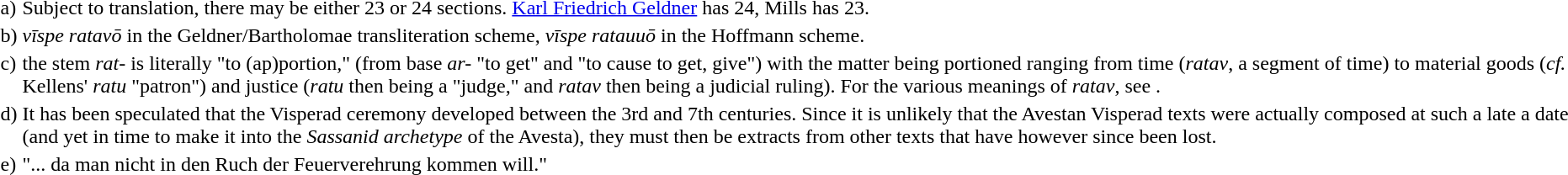<table>
<tr>
<td valign="top">a)</td>
<td>Subject to translation, there may be either 23 or 24 sections. <a href='#'>Karl Friedrich Geldner</a> has 24, Mills has 23.</td>
</tr>
<tr>
<td valign="top">b)</td>
<td><em>vīspe ratavō</em> in the Geldner/Bartholomae transliteration scheme, <em>vīspe ratauuō</em> in the Hoffmann scheme.</td>
</tr>
<tr>
<td valign="top">c)</td>
<td>the stem <em>rat-</em> is literally "to (ap)portion," (from base <em>ar-</em> "to get" and "to cause to get, give") with the matter being portioned ranging from time (<em>ratav</em>, a segment of time) to material goods (<em>cf.</em> Kellens' <em>ratu</em> "patron") and justice (<em>ratu</em> then being a "judge," and <em>ratav</em> then being a judicial ruling). For the various meanings of <em>ratav</em>, see .</td>
</tr>
<tr>
<td valign="top">d)</td>
<td>It has been speculated that the Visperad ceremony developed between the 3rd and 7th centuries. Since it is unlikely that the Avestan Visperad texts were actually composed at such a late a date (and yet in time to make it into the <em>Sassanid archetype</em> of the Avesta), they must then be extracts from other texts that have however since been lost.</td>
</tr>
<tr>
<td valign="top">e)</td>
<td>"... da man nicht in den Ruch der Feuerverehrung kommen will."</td>
</tr>
</table>
